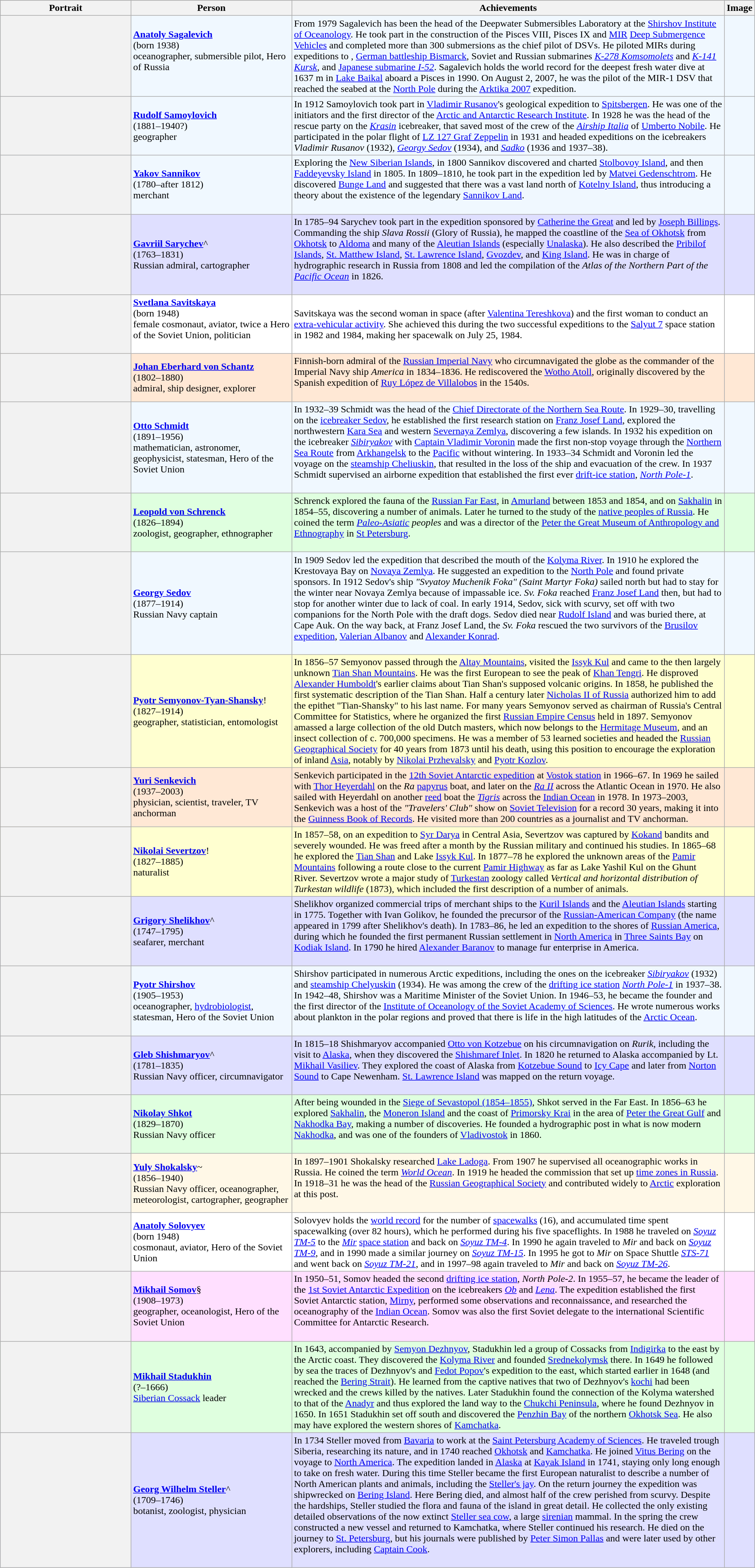<table class="wikitable">
<tr style="background:#ccc;">
<th scope="col" width=18%>Portrait</th>
<th scope="col" width=22%>Person</th>
<th scope="col" width=60%>Achievements</th>
<th scope="col">Image</th>
</tr>
<tr style="background:#f0f8ff;">
<th scope="row" align=center></th>
<td><strong><a href='#'>Anatoly Sagalevich</a></strong><br>(born 1938)<br>oceanographer, submersible pilot, Hero of Russia<br><br></td>
<td>From 1979 Sagalevich has been the head of the Deepwater Submersibles Laboratory at the <a href='#'>Shirshov Institute of Oceanology</a>. He took part in the construction of the Pisces VIII, Pisces IX and <a href='#'>MIR</a> <a href='#'>Deep Submergence Vehicles</a> and completed more than 300 submersions as the chief pilot of DSVs. He piloted MIRs during expeditions to , <a href='#'>German battleship Bismarck</a>, Soviet and Russian submarines <em><a href='#'>K-278 Komsomolets</a></em> and <em><a href='#'>K-141 Kursk</a></em>, and <a href='#'>Japanese submarine <em>I-52</em></a>. Sagalevich holds the world record for the deepest fresh water dive at 1637 m in <a href='#'>Lake Baikal</a> aboard a Pisces in 1990. On August 2, 2007, he was the pilot of the MIR-1 DSV that reached the seabed at the <a href='#'>North Pole</a> during the <a href='#'>Arktika 2007</a> expedition.</td>
<td align=center></td>
</tr>
<tr style="background:#f0f8ff;">
<th scope="row" align=center></th>
<td><strong><a href='#'>Rudolf Samoylovich</a></strong><br>(1881–1940?)<br>geographer</td>
<td>In 1912 Samoylovich took part in <a href='#'>Vladimir Rusanov</a>'s geological expedition to <a href='#'>Spitsbergen</a>. He was one of the initiators and the first director of the <a href='#'>Arctic and Antarctic Research Institute</a>. In 1928 he was the head of the rescue party on the <a href='#'><em>Krasin</em></a> icebreaker, that saved most of the crew of the <em><a href='#'>Airship Italia</a></em> of <a href='#'>Umberto Nobile</a>. He participated in the polar flight of <a href='#'>LZ 127 Graf Zeppelin</a> in 1931 and headed expeditions on the icebreakers <em>Vladimir Rusanov</em> (1932), <em><a href='#'>Georgy Sedov</a></em> (1934), and <a href='#'><em>Sadko</em></a> (1936 and 1937–38).</td>
<td align=center></td>
</tr>
<tr style="background:#f0f8ff;">
<th scope="row"></th>
<td><strong><a href='#'>Yakov Sannikov</a></strong><br> (1780–after 1812)<br>merchant</td>
<td>Exploring the <a href='#'>New Siberian Islands</a>, in 1800 Sannikov discovered and charted <a href='#'>Stolbovoy Island</a>, and then <a href='#'>Faddeyevsky Island</a> in 1805. In 1809–1810, he took part in the expedition led by <a href='#'>Matvei Gedenschtrom</a>. He discovered <a href='#'>Bunge Land</a> and suggested that there was a vast land north of <a href='#'>Kotelny Island</a>, thus introducing a theory about the existence of the legendary <a href='#'>Sannikov Land</a>.<br><br></td>
<td align=center></td>
</tr>
<tr style="background:#dfdfff;">
<th scope="row" align=center></th>
<td><strong><a href='#'>Gavriil Sarychev</a></strong>^<br>(1763–1831)<br>Russian admiral, cartographer</td>
<td>In 1785–94 Sarychev took part in the expedition sponsored by <a href='#'>Catherine the Great</a> and led by <a href='#'>Joseph Billings</a>. Commanding the ship <em>Slava Rossii</em> (Glory of Russia), he mapped the coastline of the <a href='#'>Sea of Okhotsk</a> from <a href='#'>Okhotsk</a> to <a href='#'>Aldoma</a> and many of the <a href='#'>Aleutian Islands</a> (especially <a href='#'>Unalaska</a>). He also described the <a href='#'>Pribilof Islands</a>, <a href='#'>St. Matthew Island</a>, <a href='#'>St. Lawrence Island</a>, <a href='#'>Gvozdev</a>, and <a href='#'>King Island</a>. He was in charge of hydrographic research in Russia from 1808 and led the compilation of the <em>Atlas of the Northern Part of the <a href='#'>Pacific Ocean</a></em> in 1826.<br><br></td>
<td align=center></td>
</tr>
<tr style="background:#FFFFFF;">
<th scope="row" align=center></th>
<td><strong><a href='#'>Svetlana Savitskaya</a></strong><br> (born 1948)<br>female cosmonaut, aviator, twice a Hero of the Soviet Union, politician<br><br></td>
<td>Savitskaya was the second woman in space (after <a href='#'>Valentina Tereshkova</a>) and the first woman to conduct an <a href='#'>extra-vehicular activity</a>. She achieved this during the two successful expeditions to the <a href='#'>Salyut 7</a> space station in 1982 and 1984, making her spacewalk on July 25, 1984.</td>
<td align=center></td>
</tr>
<tr style="background:#ffe8d5;">
<th scope="row" align=center></th>
<td><strong><a href='#'>Johan Eberhard von Schantz</a></strong><br>(1802–1880)<br>admiral, ship designer, explorer</td>
<td>Finnish-born admiral of the <a href='#'>Russian Imperial Navy</a> who circumnavigated the globe as the commander of the Imperial Navy ship <em>America</em> in 1834–1836. He rediscovered the <a href='#'>Wotho Atoll</a>, originally discovered by the Spanish expedition of <a href='#'>Ruy López de Villalobos</a> in the 1540s.<br><br></td>
<td align=center></td>
</tr>
<tr style="background:#f0f8ff;">
<th scope="row" align=center></th>
<td><strong><a href='#'>Otto Schmidt</a></strong><br>(1891–1956)<br>mathematician, astronomer, geophysicist, statesman, Hero of the Soviet Union</td>
<td>In 1932–39 Schmidt was the head of the <a href='#'>Chief Directorate of the Northern Sea Route</a>. In 1929–30, travelling on the <a href='#'>icebreaker Sedov</a>, he established the first research station on <a href='#'>Franz Josef Land</a>, explored the northwestern <a href='#'>Kara Sea</a> and western <a href='#'>Severnaya Zemlya</a>, discovering a few islands. In 1932 his expedition on the icebreaker <em><a href='#'>Sibiryakov</a></em> with <a href='#'>Captain Vladimir Voronin</a> made the first non-stop voyage through the <a href='#'>Northern Sea Route</a> from <a href='#'>Arkhangelsk</a> to the <a href='#'>Pacific</a> without wintering. In 1933–34 Schmidt and Voronin led the voyage on the <a href='#'>steamship Cheliuskin</a>, that resulted in the loss of the ship and evacuation of the crew. In 1937 Schmidt supervised an airborne expedition that established the first ever <a href='#'>drift-ice station</a>, <em><a href='#'>North Pole-1</a></em>.<br><br></td>
<td align=center></td>
</tr>
<tr style="background:#dfffdf;">
<th scope="row" align=center></th>
<td><strong><a href='#'>Leopold von Schrenck</a></strong><br>(1826–1894)<br>zoologist, geographer, ethnographer</td>
<td>Schrenck explored the fauna of the <a href='#'>Russian Far East</a>, in <a href='#'>Amurland</a> between 1853 and 1854, and on <a href='#'>Sakhalin</a> in 1854–55, discovering a number of animals. Later he turned to the study of the <a href='#'>native peoples of Russia</a>. He coined the term <em><a href='#'>Paleo-Asiatic</a> peoples</em> and was a director of the <a href='#'>Peter the Great Museum of Anthropology and Ethnography</a> in <a href='#'>St Petersburg</a>.<br><br></td>
<td align=center></td>
</tr>
<tr style="background:#f0f8ff;">
<th scope="row" align=center></th>
<td><strong><a href='#'>Georgy Sedov</a></strong><br> (1877–1914)<br>Russian Navy captain</td>
<td>In 1909 Sedov led the expedition that described the mouth of the <a href='#'>Kolyma River</a>. In 1910 he explored the Krestovaya Bay on <a href='#'>Novaya Zemlya</a>. He suggested an expedition to the <a href='#'>North Pole</a> and found private sponsors. In 1912 Sedov's ship <em>"Svyatoy Muchenik Foka" (Saint Martyr Foka)</em> sailed north but had to stay for the winter near Novaya Zemlya because of impassable ice. <em>Sv. Foka</em> reached <a href='#'>Franz Josef Land</a> then, but had to stop for another winter due to lack of coal. In early 1914, Sedov, sick with scurvy, set off with two companions for the North Pole with the draft dogs. Sedov died near <a href='#'>Rudolf Island</a> and was buried there, at Cape Auk. On the way back, at Franz Josef Land, the <em>Sv. Foka</em> rescued the two survivors of the <a href='#'>Brusilov expedition</a>, <a href='#'>Valerian Albanov</a> and <a href='#'>Alexander Konrad</a>.<br><br></td>
<td align=center></td>
</tr>
<tr style="background:#ffffd0;">
<th scope="row" align=center></th>
<td><strong><a href='#'>Pyotr Semyonov-Tyan-Shansky</a></strong>!<br>(1827–1914)<br>geographer, statistician, entomologist</td>
<td>In 1856–57 Semyonov passed through the <a href='#'>Altay Mountains</a>, visited the <a href='#'>Issyk Kul</a> and came to the then largely unknown <a href='#'>Tian Shan Mountains</a>. He was the first European to see the peak of <a href='#'>Khan Tengri</a>. He disproved <a href='#'>Alexander Humboldt</a>'s earlier claims about Tian Shan's supposed volcanic origins. In 1858, he published the first systematic description of the Tian Shan. Half a century later <a href='#'>Nicholas II of Russia</a> authorized him to add the epithet "Tian-Shansky" to his last name. For many years Semyonov served as chairman of Russia's Central Committee for Statistics, where he organized the first <a href='#'>Russian Empire Census</a> held in 1897. Semyonov amassed a large collection of the old Dutch masters, which now belongs to the <a href='#'>Hermitage Museum</a>, and an insect collection of c. 700,000 specimens. He was a member of 53 learned societies and headed the <a href='#'>Russian Geographical Society</a> for 40 years from 1873 until his death, using this position to encourage the exploration of inland <a href='#'>Asia</a>, notably by <a href='#'>Nikolai Przhevalsky</a> and <a href='#'>Pyotr Kozlov</a>.</td>
<td align=center></td>
</tr>
<tr style="background:#ffe8d5;">
<th scope="row" align=center></th>
<td><strong><a href='#'>Yuri Senkevich</a></strong><br>(1937–2003)<br>physician, scientist, traveler, TV anchorman</td>
<td>Senkevich participated in the <a href='#'>12th Soviet Antarctic expedition</a> at <a href='#'>Vostok station</a> in 1966–67. In 1969 he sailed with <a href='#'>Thor Heyerdahl</a> on the <em>Ra</em> <a href='#'>papyrus</a> boat, and later on the <em><a href='#'>Ra II</a></em> across the Atlantic Ocean in 1970. He also sailed with Heyerdahl on another <a href='#'>reed</a> boat the <em><a href='#'>Tigris</a></em> across the <a href='#'>Indian Ocean</a> in 1978. In 1973–2003, Senkevich was a host of the <em>"Travelers' Club"</em> show on <a href='#'>Soviet Television</a> for a record 30 years, making it into the <a href='#'>Guinness Book of Records</a>. He visited more than 200 countries as a journalist and TV anchorman.</td>
<td align=center></td>
</tr>
<tr style="background:#ffffd0;">
<th scope="row" align=center></th>
<td><strong><a href='#'>Nikolai Severtzov</a></strong>!<br>(1827–1885)<br>naturalist</td>
<td>In 1857–58, on an expedition to <a href='#'>Syr Darya</a> in Central Asia, Severtzov was captured by <a href='#'>Kokand</a> bandits and severely wounded. He was freed after a month by the Russian military and continued his studies. In 1865–68 he explored the <a href='#'>Tian Shan</a> and Lake <a href='#'>Issyk Kul</a>. In 1877–78 he explored the unknown areas of the <a href='#'>Pamir Mountains</a> following a route close to the current <a href='#'>Pamir Highway</a> as far as Lake Yashil Kul on the Ghunt River. Severtzov wrote a major study of <a href='#'>Turkestan</a> zoology called <em>Vertical and horizontal distribution of Turkestan wildlife</em> (1873), which included the first description of a number of animals.</td>
<td align=center></td>
</tr>
<tr style="background:#dfdfff;">
<th scope="row" align=center></th>
<td><strong><a href='#'>Grigory Shelikhov</a></strong>^<br> (1747–1795)<br>seafarer, merchant</td>
<td>Shelikhov organized commercial trips of merchant ships to the <a href='#'>Kuril Islands</a> and the <a href='#'>Aleutian Islands</a> starting in 1775. Together with Ivan Golikov, he founded the precursor of the <a href='#'>Russian-American Company</a> (the name appeared in 1799 after Shelikhov's death). In 1783–86, he led an expedition to the shores of <a href='#'>Russian America</a>, during which he founded the first permanent Russian settlement in <a href='#'>North America</a> in <a href='#'>Three Saints Bay</a> on <a href='#'>Kodiak Island</a>. In 1790 he hired <a href='#'>Alexander Baranov</a> to manage fur enterprise in America.<br><br></td>
<td align=center></td>
</tr>
<tr style="background:#f0f8ff;">
<th scope="row" align=center></th>
<td><strong><a href='#'>Pyotr Shirshov</a></strong><br>(1905–1953)<br>oceanographer, <a href='#'>hydrobiologist</a>, statesman, Hero of the Soviet Union</td>
<td>Shirshov participated in numerous Arctic expeditions, including the ones on the icebreaker <em><a href='#'>Sibiryakov</a></em> (1932) and <a href='#'>steamship Chelyuskin</a> (1934). He was among the crew of the <a href='#'>drifting ice station</a> <em><a href='#'>North Pole-1</a></em> in 1937–38. In 1942–48, Shirshov was a Maritime Minister of the Soviet Union. In 1946–53, he became the founder and the first director of the <a href='#'>Institute of Oceanology of the Soviet Academy of Sciences</a>. He wrote numerous works about plankton in the polar regions and proved that there is life in the high latitudes of the <a href='#'>Arctic Ocean</a>.<br><br></td>
<td align=center></td>
</tr>
<tr style="background:#dfdfff;">
<th scope="row" align=center></th>
<td><strong><a href='#'>Gleb Shishmaryov</a></strong>^<br> (1781–1835)<br>Russian Navy officer, circumnavigator</td>
<td>In 1815–18 Shishmaryov accompanied <a href='#'>Otto von Kotzebue</a> on his circumnavigation on <em>Rurik</em>, including the visit to <a href='#'>Alaska</a>, when they discovered the <a href='#'>Shishmaref Inlet</a>. In 1820 he returned to Alaska accompanied by Lt. <a href='#'>Mikhail Vasiliev</a>. They explored the coast of Alaska from <a href='#'>Kotzebue Sound</a> to <a href='#'>Icy Cape</a> and later from <a href='#'>Norton Sound</a> to Cape Newenham. <a href='#'>St. Lawrence Island</a> was mapped on the return voyage.<br><br></td>
<td align=center></td>
</tr>
<tr style="background:#dfffdf;">
<th scope="row" align=center></th>
<td><strong><a href='#'>Nikolay Shkot</a></strong><br>(1829–1870)<br>Russian Navy officer</td>
<td>After being wounded in the <a href='#'>Siege of Sevastopol (1854–1855)</a>, Shkot served in the Far East. In 1856–63 he explored <a href='#'>Sakhalin</a>, the <a href='#'>Moneron Island</a> and the coast of <a href='#'>Primorsky Krai</a> in the area of <a href='#'>Peter the Great Gulf</a> and <a href='#'>Nakhodka Bay</a>, making a number of discoveries. He founded a hydrographic post in what is now modern <a href='#'>Nakhodka</a>, and was one of the founders of <a href='#'>Vladivostok</a> in 1860.<br><br></td>
<td align=center></td>
</tr>
<tr style="background:#fff8e7;">
<th scope="row" align=center></th>
<td><strong><a href='#'>Yuly Shokalsky</a></strong>~<br>(1856–1940)<br>Russian Navy officer, oceanographer, meteorologist, cartographer, geographer</td>
<td>In 1897–1901 Shokalsky researched <a href='#'>Lake Ladoga</a>. From 1907 he supervised all oceanographic works in Russia. He coined the term <em><a href='#'>World Ocean</a></em>. In 1919 he headed the commission that set up <a href='#'>time zones in Russia</a>. In 1918–31 he was the head of the <a href='#'>Russian Geographical Society</a> and contributed widely to <a href='#'>Arctic</a> exploration at this post.<br><br></td>
<td align=center></td>
</tr>
<tr style="background:#FFFFFF;">
<th scope="row" align=center></th>
<td><strong><a href='#'>Anatoly Solovyev</a></strong><br>(born 1948)<br>cosmonaut, aviator, Hero of the Soviet Union</td>
<td>Solovyev holds the <a href='#'>world record</a> for the number of <a href='#'>spacewalks</a> (16), and accumulated time spent spacewalking (over 82 hours), which he performed during his five spaceflights. In 1988 he traveled on <em><a href='#'>Soyuz TM-5</a></em> to the <em><a href='#'>Mir</a></em> <a href='#'>space station</a> and back on <em><a href='#'>Soyuz TM-4</a></em>. In 1990 he again traveled to <em>Mir</em> and back on <em><a href='#'>Soyuz TM-9</a></em>, and in 1990 made a similar journey on <em><a href='#'>Soyuz TM-15</a></em>. In 1995 he got to <em>Mir</em> on Space Shuttle <em><a href='#'>STS-71</a></em> and went back on <em><a href='#'>Soyuz TM-21</a></em>, and in 1997–98 again traveled to <em>Mir</em> and back on <em><a href='#'>Soyuz TM-26</a></em>.</td>
<td align=center></td>
</tr>
<tr style="background:#ffdfff;">
<th scope="row" align=center></th>
<td><strong><a href='#'>Mikhail Somov</a></strong>§<br>(1908–1973)<br>geographer, oceanologist, Hero of the Soviet Union</td>
<td>In 1950–51, Somov headed the second <a href='#'>drifting ice station</a>, <em>North Pole-2</em>. In 1955–57, he became the leader of the <a href='#'>1st Soviet Antarctic Expedition</a> on the icebreakers <em><a href='#'>Ob</a></em> and <em><a href='#'>Lena</a></em>. The expedition established the first Soviet Antarctic station, <a href='#'>Mirny</a>, performed some observations and reconnaissance, and researched the oceanography of the <a href='#'>Indian Ocean</a>. Somov was also the first Soviet delegate to the international Scientific Committee for Antarctic Research.<br><br></td>
<td align=center></td>
</tr>
<tr style="background:#dfffdf;">
<th scope="row"></th>
<td><strong><a href='#'>Mikhail Stadukhin</a></strong><br>(?–1666)<br><a href='#'>Siberian Cossack</a> leader</td>
<td>In 1643, accompanied by <a href='#'>Semyon Dezhnyov</a>, Stadukhin led a group of Cossacks from  <a href='#'>Indigirka</a> to the east by the Arctic coast. They discovered the <a href='#'>Kolyma River</a> and founded <a href='#'>Srednekolymsk</a> there. In 1649 he followed by sea the traces of Dezhnyov's and <a href='#'>Fedot Popov</a>'s expedition to the east, which started earlier in 1648 (and reached the <a href='#'>Bering Strait</a>). He learned from the captive natives that two of Dezhnyov's <a href='#'>kochi</a> had been wrecked and the crews killed by the natives. Later Stadukhin found the connection of the Kolyma watershed to that of the <a href='#'>Anadyr</a> and thus explored the land way to the <a href='#'>Chukchi Peninsula</a>, where he found Dezhnyov in 1650. In 1651 Stadukhin set off south and discovered the <a href='#'>Penzhin Bay</a> of the northern <a href='#'>Okhotsk Sea</a>. He also may have explored the western shores of <a href='#'>Kamchatka</a>.</td>
<td align=center></td>
</tr>
<tr style="background:#dfdfff;">
<th scope="row"></th>
<td><strong><a href='#'>Georg Wilhelm Steller</a></strong>^<br>(1709–1746)<br>botanist, zoologist, physician</td>
<td>In 1734 Steller moved from <a href='#'>Bavaria</a> to work at the <a href='#'>Saint Petersburg Academy of Sciences</a>. He traveled trough Siberia, researching its nature, and in 1740 reached <a href='#'>Okhotsk</a> and <a href='#'>Kamchatka</a>. He joined <a href='#'>Vitus Bering</a> on the voyage to <a href='#'>North America</a>. The expedition landed in <a href='#'>Alaska</a> at <a href='#'>Kayak Island</a> in 1741, staying only long enough to take on fresh water. During this time Steller became the first European naturalist to describe a number of North American plants and animals, including the <a href='#'>Steller's jay</a>. On the return journey the expedition was shipwrecked on <a href='#'>Bering Island</a>. Here Bering died, and almost half of the crew perished from scurvy. Despite the hardships, Steller studied the flora and fauna of the island in great detail. He collected the only existing detailed observations of the now extinct <a href='#'>Steller sea cow</a>, a large <a href='#'>sirenian</a> mammal. In the spring the crew constructed a new vessel and returned to Kamchatka, where Steller continued his research. He died on the journey to <a href='#'>St. Petersburg</a>, but his journals were published by <a href='#'>Peter Simon Pallas</a> and were later used by other explorers, including <a href='#'>Captain Cook</a>.<br><br></td>
<td align=center></td>
</tr>
</table>
